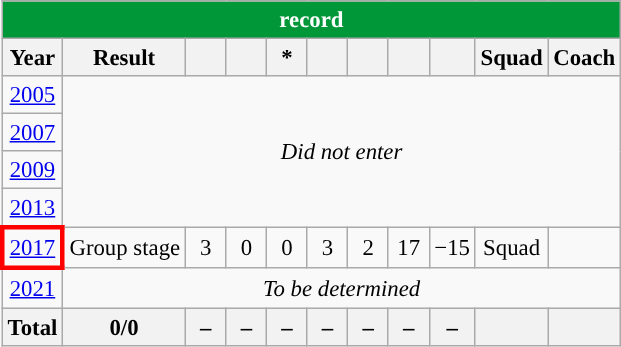<table class="wikitable mw-collapsible" style="text-align: center;font-size:95%;">
<tr>
<th colspan="11" style="background: #009739; color: #FFFFFF;"><a href='#'></a> record</th>
</tr>
<tr>
<th>Year</th>
<th>Result</th>
<th width=20></th>
<th width=20></th>
<th width=20>*</th>
<th width=20></th>
<th width=20></th>
<th width=20></th>
<th width=20></th>
<th>Squad</th>
<th>Coach</th>
</tr>
<tr>
<td> <a href='#'>2005</a></td>
<td colspan=10 rowspan=4><em>Did not enter</em></td>
</tr>
<tr>
<td> <a href='#'>2007</a></td>
</tr>
<tr>
<td> <a href='#'>2009</a></td>
</tr>
<tr>
<td> <a href='#'>2013</a></td>
</tr>
<tr>
<td style="border: 3px solid red"> <a href='#'>2017</a></td>
<td>Group stage</td>
<td>3</td>
<td>0</td>
<td>0</td>
<td>3</td>
<td>2</td>
<td>17</td>
<td>−15</td>
<td>Squad</td>
</tr>
<tr>
<td> <a href='#'>2021</a></td>
<td colspan=10><em>To be determined</em></td>
</tr>
<tr>
<th>Total</th>
<th>0/0</th>
<th>–</th>
<th>–</th>
<th>–</th>
<th>–</th>
<th>–</th>
<th>–</th>
<th>–</th>
<th></th>
<th></th>
</tr>
</table>
